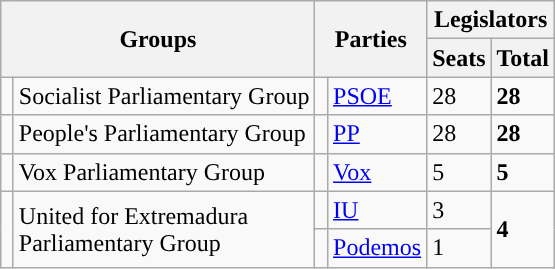<table class="wikitable" style="text-align:left;">
<tr>
<th rowspan="2" colspan="2">Groups</th>
<th rowspan="2" colspan="2">Parties</th>
<th colspan="2">Legislators</th>
</tr>
<tr>
<th>Seats</th>
<th>Total</th>
</tr>
<tr>
<td width="1" style="color:inherit;background:"></td>
<td>Socialist Parliamentary Group</td>
<td width="1" style="color:inherit;background:"></td>
<td><a href='#'>PSOE</a></td>
<td>28</td>
<td><strong>28</strong></td>
</tr>
<tr>
<td style="color:inherit;background:"></td>
<td>People's Parliamentary Group</td>
<td style="color:inherit;background:"></td>
<td><a href='#'>PP</a></td>
<td>28</td>
<td><strong>28</strong></td>
</tr>
<tr>
<td style="color:inherit;background:"></td>
<td>Vox Parliamentary Group</td>
<td style="color:inherit;background:"></td>
<td><a href='#'>Vox</a></td>
<td>5</td>
<td><strong>5</strong></td>
</tr>
<tr>
<td rowspan="2" style="color:inherit;background:"></td>
<td rowspan="2">United for Extremadura<br>Parliamentary Group</td>
<td style="color:inherit;background:"></td>
<td><a href='#'>IU</a></td>
<td>3</td>
<td rowspan="2"><strong>4</strong></td>
</tr>
<tr>
<td style="color:inherit;background:"></td>
<td><a href='#'>Podemos</a></td>
<td>1</td>
</tr>
</table>
